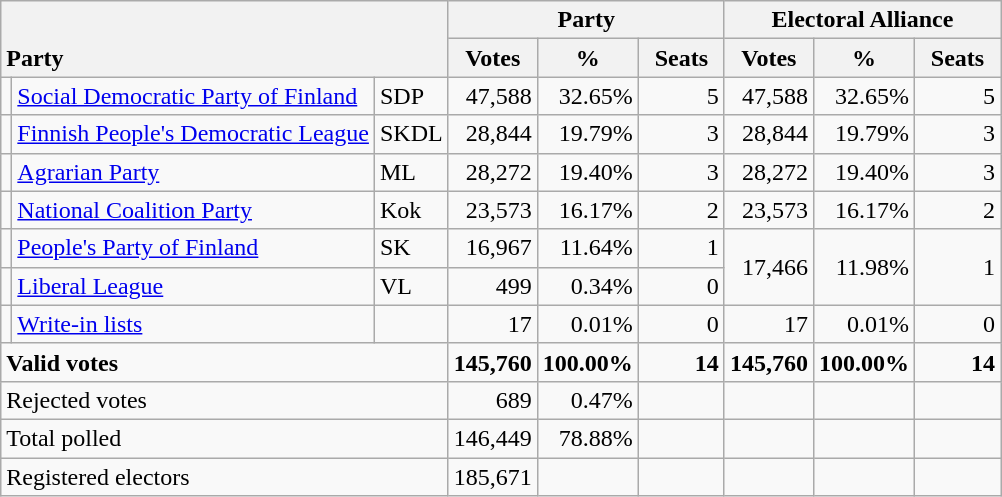<table class="wikitable" border="1" style="text-align:right;">
<tr>
<th style="text-align:left;" valign=bottom rowspan=2 colspan=3>Party</th>
<th colspan=3>Party</th>
<th colspan=3>Electoral Alliance</th>
</tr>
<tr>
<th align=center valign=bottom width="50">Votes</th>
<th align=center valign=bottom width="50">%</th>
<th align=center valign=bottom width="50">Seats</th>
<th align=center valign=bottom width="50">Votes</th>
<th align=center valign=bottom width="50">%</th>
<th align=center valign=bottom width="50">Seats</th>
</tr>
<tr>
<td></td>
<td align=left style="white-space: nowrap;"><a href='#'>Social Democratic Party of Finland</a></td>
<td align=left>SDP</td>
<td>47,588</td>
<td>32.65%</td>
<td>5</td>
<td>47,588</td>
<td>32.65%</td>
<td>5</td>
</tr>
<tr>
<td></td>
<td align=left><a href='#'>Finnish People's Democratic League</a></td>
<td align=left>SKDL</td>
<td>28,844</td>
<td>19.79%</td>
<td>3</td>
<td>28,844</td>
<td>19.79%</td>
<td>3</td>
</tr>
<tr>
<td></td>
<td align=left><a href='#'>Agrarian Party</a></td>
<td align=left>ML</td>
<td>28,272</td>
<td>19.40%</td>
<td>3</td>
<td>28,272</td>
<td>19.40%</td>
<td>3</td>
</tr>
<tr>
<td></td>
<td align=left><a href='#'>National Coalition Party</a></td>
<td align=left>Kok</td>
<td>23,573</td>
<td>16.17%</td>
<td>2</td>
<td>23,573</td>
<td>16.17%</td>
<td>2</td>
</tr>
<tr>
<td></td>
<td align=left><a href='#'>People's Party of Finland</a></td>
<td align=left>SK</td>
<td>16,967</td>
<td>11.64%</td>
<td>1</td>
<td rowspan=2>17,466</td>
<td rowspan=2>11.98%</td>
<td rowspan=2>1</td>
</tr>
<tr>
<td></td>
<td align=left><a href='#'>Liberal League</a></td>
<td align=left>VL</td>
<td>499</td>
<td>0.34%</td>
<td>0</td>
</tr>
<tr>
<td></td>
<td align=left><a href='#'>Write-in lists</a></td>
<td align=left></td>
<td>17</td>
<td>0.01%</td>
<td>0</td>
<td>17</td>
<td>0.01%</td>
<td>0</td>
</tr>
<tr style="font-weight:bold">
<td align=left colspan=3>Valid votes</td>
<td>145,760</td>
<td>100.00%</td>
<td>14</td>
<td>145,760</td>
<td>100.00%</td>
<td>14</td>
</tr>
<tr>
<td align=left colspan=3>Rejected votes</td>
<td>689</td>
<td>0.47%</td>
<td></td>
<td></td>
<td></td>
<td></td>
</tr>
<tr>
<td align=left colspan=3>Total polled</td>
<td>146,449</td>
<td>78.88%</td>
<td></td>
<td></td>
<td></td>
<td></td>
</tr>
<tr>
<td align=left colspan=3>Registered electors</td>
<td>185,671</td>
<td></td>
<td></td>
<td></td>
<td></td>
<td></td>
</tr>
</table>
